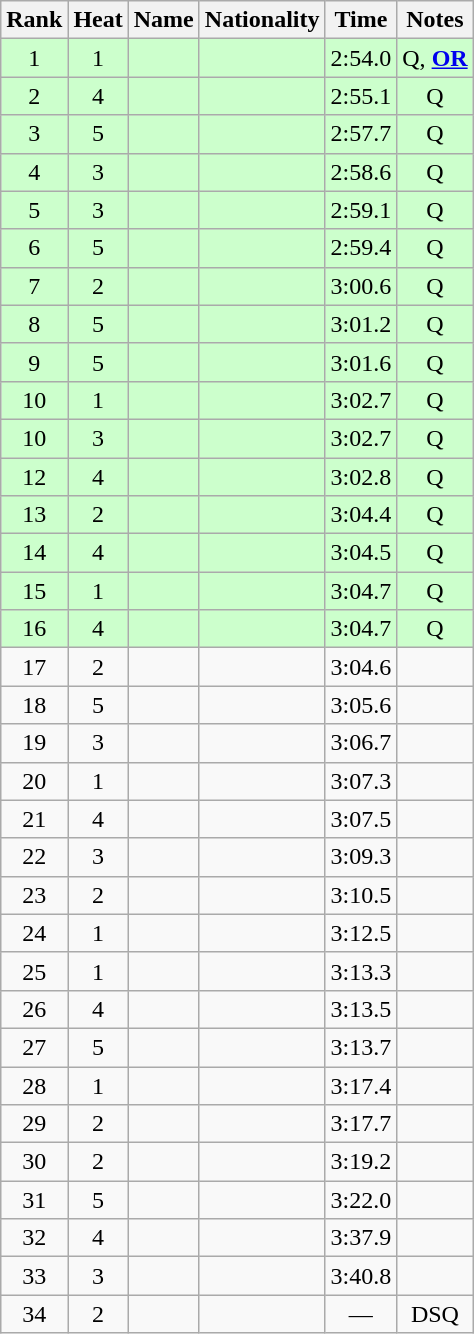<table class="wikitable sortable" style="text-align:center">
<tr>
<th>Rank</th>
<th>Heat</th>
<th>Name</th>
<th>Nationality</th>
<th>Time</th>
<th class="unsortable">Notes</th>
</tr>
<tr bgcolor="#ccffcc">
<td>1</td>
<td>1</td>
<td align="left"></td>
<td align="left"></td>
<td>2:54.0</td>
<td>Q, <strong><a href='#'>OR</a></strong></td>
</tr>
<tr bgcolor="#ccffcc">
<td>2</td>
<td>4</td>
<td align="left"></td>
<td align="left"></td>
<td>2:55.1</td>
<td>Q</td>
</tr>
<tr bgcolor="#ccffcc">
<td>3</td>
<td>5</td>
<td align="left"></td>
<td align="left"></td>
<td>2:57.7</td>
<td>Q</td>
</tr>
<tr bgcolor="#ccffcc">
<td>4</td>
<td>3</td>
<td align="left"></td>
<td align="left"></td>
<td>2:58.6</td>
<td>Q</td>
</tr>
<tr bgcolor="#ccffcc">
<td>5</td>
<td>3</td>
<td align="left"></td>
<td align="left"></td>
<td>2:59.1</td>
<td>Q</td>
</tr>
<tr bgcolor="#ccffcc">
<td>6</td>
<td>5</td>
<td align="left"></td>
<td align="left"></td>
<td>2:59.4</td>
<td>Q</td>
</tr>
<tr bgcolor="#ccffcc">
<td>7</td>
<td>2</td>
<td align="left"></td>
<td align="left"></td>
<td>3:00.6</td>
<td>Q</td>
</tr>
<tr bgcolor="#ccffcc">
<td>8</td>
<td>5</td>
<td align="left"></td>
<td align="left"></td>
<td>3:01.2</td>
<td>Q</td>
</tr>
<tr bgcolor="#ccffcc">
<td>9</td>
<td>5</td>
<td align="left"></td>
<td align="left"></td>
<td>3:01.6</td>
<td>Q</td>
</tr>
<tr bgcolor="#ccffcc">
<td>10</td>
<td>1</td>
<td align="left"></td>
<td align="left"></td>
<td>3:02.7</td>
<td>Q</td>
</tr>
<tr bgcolor="#ccffcc">
<td>10</td>
<td>3</td>
<td align="left"></td>
<td align="left"></td>
<td>3:02.7</td>
<td>Q</td>
</tr>
<tr bgcolor="#ccffcc">
<td>12</td>
<td>4</td>
<td align="left"></td>
<td align="left"></td>
<td>3:02.8</td>
<td>Q</td>
</tr>
<tr bgcolor="#ccffcc">
<td>13</td>
<td>2</td>
<td align="left"></td>
<td align="left"></td>
<td>3:04.4</td>
<td>Q</td>
</tr>
<tr bgcolor="#ccffcc">
<td>14</td>
<td>4</td>
<td align="left"></td>
<td align="left"></td>
<td>3:04.5</td>
<td>Q</td>
</tr>
<tr bgcolor="#ccffcc">
<td>15</td>
<td>1</td>
<td align="left"></td>
<td align="left"></td>
<td>3:04.7</td>
<td>Q</td>
</tr>
<tr bgcolor="#ccffcc">
<td>16</td>
<td>4</td>
<td align="left"></td>
<td align="left"></td>
<td>3:04.7</td>
<td>Q</td>
</tr>
<tr>
<td>17</td>
<td>2</td>
<td align="left"></td>
<td align="left"></td>
<td>3:04.6</td>
<td></td>
</tr>
<tr>
<td>18</td>
<td>5</td>
<td align="left"></td>
<td align="left"></td>
<td>3:05.6</td>
<td></td>
</tr>
<tr>
<td>19</td>
<td>3</td>
<td align="left"></td>
<td align="left"></td>
<td>3:06.7</td>
<td></td>
</tr>
<tr>
<td>20</td>
<td>1</td>
<td align="left"></td>
<td align="left"></td>
<td>3:07.3</td>
<td></td>
</tr>
<tr>
<td>21</td>
<td>4</td>
<td align="left"></td>
<td align="left"></td>
<td>3:07.5</td>
<td></td>
</tr>
<tr>
<td>22</td>
<td>3</td>
<td align="left"></td>
<td align="left"></td>
<td>3:09.3</td>
<td></td>
</tr>
<tr>
<td>23</td>
<td>2</td>
<td align="left"></td>
<td align="left"></td>
<td>3:10.5</td>
<td></td>
</tr>
<tr>
<td>24</td>
<td>1</td>
<td align="left"></td>
<td align="left"></td>
<td>3:12.5</td>
<td></td>
</tr>
<tr>
<td>25</td>
<td>1</td>
<td align="left"></td>
<td align="left"></td>
<td>3:13.3</td>
<td></td>
</tr>
<tr>
<td>26</td>
<td>4</td>
<td align="left"></td>
<td align="left"></td>
<td>3:13.5</td>
<td></td>
</tr>
<tr>
<td>27</td>
<td>5</td>
<td align="left"></td>
<td align="left"></td>
<td>3:13.7</td>
<td></td>
</tr>
<tr>
<td>28</td>
<td>1</td>
<td align="left"></td>
<td align="left"></td>
<td>3:17.4</td>
<td></td>
</tr>
<tr>
<td>29</td>
<td>2</td>
<td align="left"></td>
<td align="left"></td>
<td>3:17.7</td>
<td></td>
</tr>
<tr>
<td>30</td>
<td>2</td>
<td align="left"></td>
<td align="left"></td>
<td>3:19.2</td>
<td></td>
</tr>
<tr>
<td>31</td>
<td>5</td>
<td align="left"></td>
<td align="left"></td>
<td>3:22.0</td>
<td></td>
</tr>
<tr>
<td>32</td>
<td>4</td>
<td align="left"></td>
<td align="left"></td>
<td>3:37.9</td>
<td></td>
</tr>
<tr>
<td>33</td>
<td>3</td>
<td align="left"></td>
<td align="left"></td>
<td>3:40.8</td>
<td></td>
</tr>
<tr>
<td>34</td>
<td>2</td>
<td align="left"></td>
<td align="left"></td>
<td>—</td>
<td>DSQ</td>
</tr>
</table>
